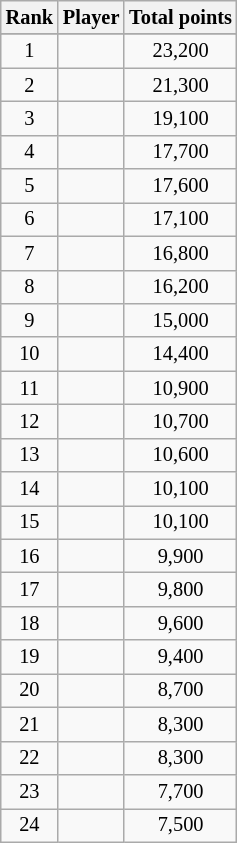<table class="wikitable" style="font-size: 85%">
<tr>
<th>Rank</th>
<th>Player</th>
<th>Total points</th>
</tr>
<tr>
</tr>
<tr>
<td align="center">1</td>
<td></td>
<td align="center">23,200</td>
</tr>
<tr>
<td align="center">2</td>
<td></td>
<td align="center">21,300</td>
</tr>
<tr>
<td align="center">3</td>
<td></td>
<td align="center">19,100</td>
</tr>
<tr>
<td align="center">4</td>
<td></td>
<td align="center">17,700</td>
</tr>
<tr>
<td align="center">5</td>
<td></td>
<td align="center">17,600</td>
</tr>
<tr>
<td align="center">6</td>
<td></td>
<td align="center">17,100</td>
</tr>
<tr>
<td align="center">7</td>
<td></td>
<td align="center">16,800</td>
</tr>
<tr>
<td align="center">8</td>
<td></td>
<td align="center">16,200</td>
</tr>
<tr>
<td align="center">9</td>
<td></td>
<td align="center">15,000</td>
</tr>
<tr>
<td align="center">10</td>
<td></td>
<td align="center">14,400</td>
</tr>
<tr>
<td align="center">11</td>
<td></td>
<td align="center">10,900</td>
</tr>
<tr>
<td align="center">12</td>
<td></td>
<td align="center">10,700</td>
</tr>
<tr>
<td align="center">13</td>
<td></td>
<td align="center">10,600</td>
</tr>
<tr>
<td align="center">14</td>
<td></td>
<td align="center">10,100</td>
</tr>
<tr>
<td align="center">15</td>
<td></td>
<td align="center">10,100</td>
</tr>
<tr>
<td align="center">16</td>
<td></td>
<td align="center">9,900</td>
</tr>
<tr>
<td align="center">17</td>
<td></td>
<td align="center">9,800</td>
</tr>
<tr>
<td align="center">18</td>
<td></td>
<td align="center">9,600</td>
</tr>
<tr>
<td align="center">19</td>
<td></td>
<td align="center">9,400</td>
</tr>
<tr>
<td align="center">20</td>
<td></td>
<td align="center">8,700</td>
</tr>
<tr>
<td align="center">21</td>
<td></td>
<td align="center">8,300</td>
</tr>
<tr>
<td align="center">22</td>
<td></td>
<td align="center">8,300</td>
</tr>
<tr>
<td align="center">23</td>
<td></td>
<td align="center">7,700</td>
</tr>
<tr>
<td align="center">24</td>
<td></td>
<td align="center">7,500</td>
</tr>
</table>
